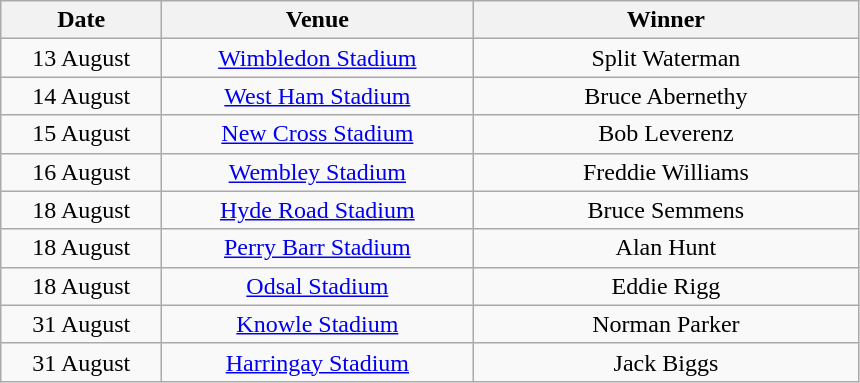<table class="wikitable" style="text-align:center">
<tr>
<th width=100>Date</th>
<th width=200>Venue</th>
<th width=250>Winner</th>
</tr>
<tr>
<td>13 August</td>
<td><a href='#'>Wimbledon Stadium</a></td>
<td>Split Waterman</td>
</tr>
<tr>
<td>14 August</td>
<td><a href='#'>West Ham Stadium</a></td>
<td>Bruce Abernethy</td>
</tr>
<tr>
<td>15 August</td>
<td><a href='#'>New Cross Stadium</a></td>
<td>Bob Leverenz</td>
</tr>
<tr>
<td>16 August</td>
<td><a href='#'>Wembley Stadium</a></td>
<td>Freddie Williams</td>
</tr>
<tr>
<td>18 August</td>
<td><a href='#'>Hyde Road Stadium</a></td>
<td>Bruce Semmens</td>
</tr>
<tr>
<td>18 August</td>
<td><a href='#'>Perry Barr Stadium</a></td>
<td>Alan Hunt</td>
</tr>
<tr>
<td>18 August</td>
<td><a href='#'>Odsal Stadium</a></td>
<td>Eddie Rigg</td>
</tr>
<tr>
<td>31 August</td>
<td><a href='#'>Knowle Stadium</a></td>
<td>Norman Parker</td>
</tr>
<tr>
<td>31 August</td>
<td><a href='#'>Harringay Stadium</a></td>
<td>Jack Biggs</td>
</tr>
</table>
